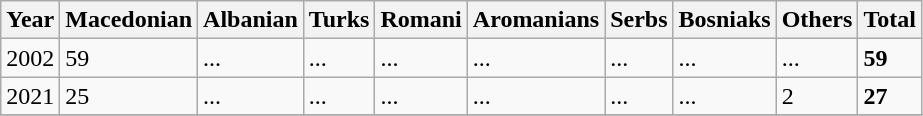<table class="wikitable">
<tr>
<th>Year</th>
<th>Macedonian</th>
<th>Albanian</th>
<th>Turks</th>
<th>Romani</th>
<th>Aromanians</th>
<th>Serbs</th>
<th>Bosniaks</th>
<th><abbr>Others</abbr></th>
<th>Total</th>
</tr>
<tr>
<td>2002</td>
<td>59</td>
<td>...</td>
<td>...</td>
<td>...</td>
<td>...</td>
<td>...</td>
<td>...</td>
<td>...</td>
<td><strong>59</strong></td>
</tr>
<tr>
<td>2021</td>
<td>25</td>
<td>...</td>
<td>...</td>
<td>...</td>
<td>...</td>
<td>...</td>
<td>...</td>
<td>2</td>
<td><strong>27</strong></td>
</tr>
<tr>
</tr>
</table>
